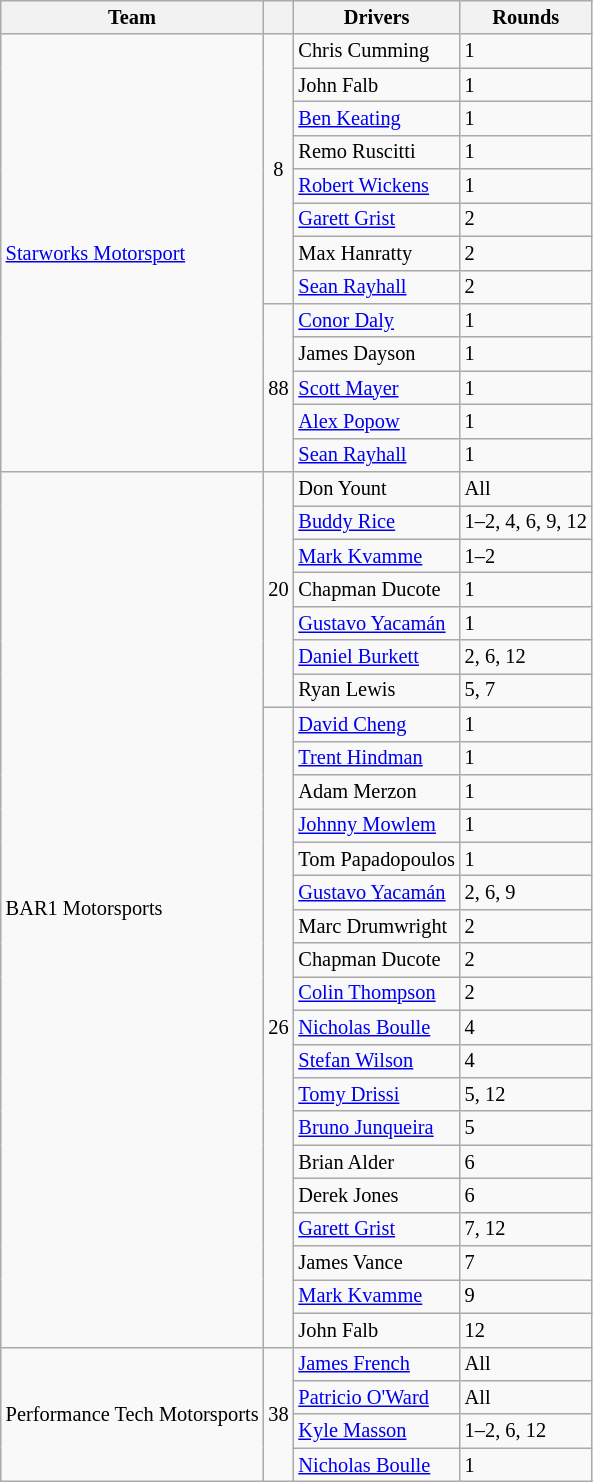<table class="wikitable" style="font-size: 85%">
<tr>
<th>Team</th>
<th></th>
<th>Drivers</th>
<th>Rounds</th>
</tr>
<tr>
<td rowspan=13> <a href='#'>Starworks Motorsport</a></td>
<td rowspan=8 align=middle>8</td>
<td> Chris Cumming</td>
<td>1</td>
</tr>
<tr>
<td> John Falb</td>
<td>1</td>
</tr>
<tr>
<td> <a href='#'>Ben Keating</a></td>
<td>1</td>
</tr>
<tr>
<td> Remo Ruscitti</td>
<td>1</td>
</tr>
<tr>
<td> <a href='#'>Robert Wickens</a></td>
<td>1</td>
</tr>
<tr>
<td> <a href='#'>Garett Grist</a></td>
<td>2</td>
</tr>
<tr>
<td> Max Hanratty</td>
<td>2</td>
</tr>
<tr>
<td> <a href='#'>Sean Rayhall</a></td>
<td>2</td>
</tr>
<tr>
<td rowspan=5 align=middle>88</td>
<td> <a href='#'>Conor Daly</a></td>
<td>1</td>
</tr>
<tr>
<td> James Dayson</td>
<td>1</td>
</tr>
<tr>
<td> <a href='#'>Scott Mayer</a></td>
<td>1</td>
</tr>
<tr>
<td> <a href='#'>Alex Popow</a></td>
<td>1</td>
</tr>
<tr>
<td> <a href='#'>Sean Rayhall</a></td>
<td>1</td>
</tr>
<tr>
<td rowspan=26> BAR1 Motorsports</td>
<td rowspan=7 align=middle>20</td>
<td> Don Yount</td>
<td>All</td>
</tr>
<tr>
<td> <a href='#'>Buddy Rice</a></td>
<td>1–2, 4, 6, 9, 12</td>
</tr>
<tr>
<td> <a href='#'>Mark Kvamme</a></td>
<td>1–2</td>
</tr>
<tr>
<td> Chapman Ducote</td>
<td>1</td>
</tr>
<tr>
<td> <a href='#'>Gustavo Yacamán</a></td>
<td>1</td>
</tr>
<tr>
<td> <a href='#'>Daniel Burkett</a></td>
<td>2, 6, 12</td>
</tr>
<tr>
<td> Ryan Lewis</td>
<td>5, 7</td>
</tr>
<tr>
<td rowspan=19 align=middle>26</td>
<td> <a href='#'>David Cheng</a></td>
<td>1</td>
</tr>
<tr>
<td> <a href='#'>Trent Hindman</a></td>
<td>1</td>
</tr>
<tr>
<td> Adam Merzon</td>
<td>1</td>
</tr>
<tr>
<td> <a href='#'>Johnny Mowlem</a></td>
<td>1</td>
</tr>
<tr>
<td> Tom Papadopoulos</td>
<td>1</td>
</tr>
<tr>
<td> <a href='#'>Gustavo Yacamán</a></td>
<td>2, 6, 9</td>
</tr>
<tr>
<td> Marc Drumwright</td>
<td>2</td>
</tr>
<tr>
<td> Chapman Ducote</td>
<td>2</td>
</tr>
<tr>
<td> <a href='#'>Colin Thompson</a></td>
<td>2</td>
</tr>
<tr>
<td> <a href='#'>Nicholas Boulle</a></td>
<td>4</td>
</tr>
<tr>
<td> <a href='#'>Stefan Wilson</a></td>
<td>4</td>
</tr>
<tr>
<td> <a href='#'>Tomy Drissi</a></td>
<td>5, 12</td>
</tr>
<tr>
<td> <a href='#'>Bruno Junqueira</a></td>
<td>5</td>
</tr>
<tr>
<td> Brian Alder</td>
<td>6</td>
</tr>
<tr>
<td> Derek Jones</td>
<td>6</td>
</tr>
<tr>
<td> <a href='#'>Garett Grist</a></td>
<td>7, 12</td>
</tr>
<tr>
<td> James Vance</td>
<td>7</td>
</tr>
<tr>
<td> <a href='#'>Mark Kvamme</a></td>
<td>9</td>
</tr>
<tr>
<td> John Falb</td>
<td>12</td>
</tr>
<tr>
<td rowspan=4> Performance Tech Motorsports</td>
<td rowspan=4 align=middle>38</td>
<td> <a href='#'>James French</a></td>
<td>All</td>
</tr>
<tr>
<td> <a href='#'>Patricio O'Ward</a></td>
<td>All</td>
</tr>
<tr>
<td> <a href='#'>Kyle Masson</a></td>
<td>1–2, 6, 12</td>
</tr>
<tr>
<td> <a href='#'>Nicholas Boulle</a></td>
<td>1</td>
</tr>
</table>
